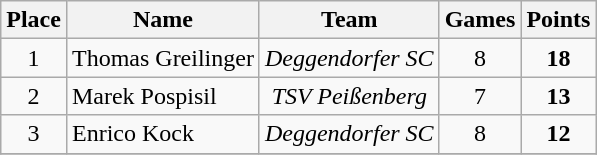<table class="wikitable">
<tr>
<th>Place</th>
<th>Name</th>
<th>Team</th>
<th>Games</th>
<th>Points</th>
</tr>
<tr align="center">
<td>1</td>
<td align="left"> Thomas Greilinger</td>
<td><em>Deggendorfer SC</em></td>
<td>8</td>
<td><strong>18</strong></td>
</tr>
<tr align="center">
<td>2</td>
<td align="left"> Marek Pospisil</td>
<td><em>TSV Peißenberg</em></td>
<td>7</td>
<td><strong>13</strong></td>
</tr>
<tr align="center">
<td>3</td>
<td align="left"> Enrico Kock</td>
<td><em>Deggendorfer SC</em></td>
<td>8</td>
<td><strong>12</strong></td>
</tr>
<tr>
</tr>
</table>
